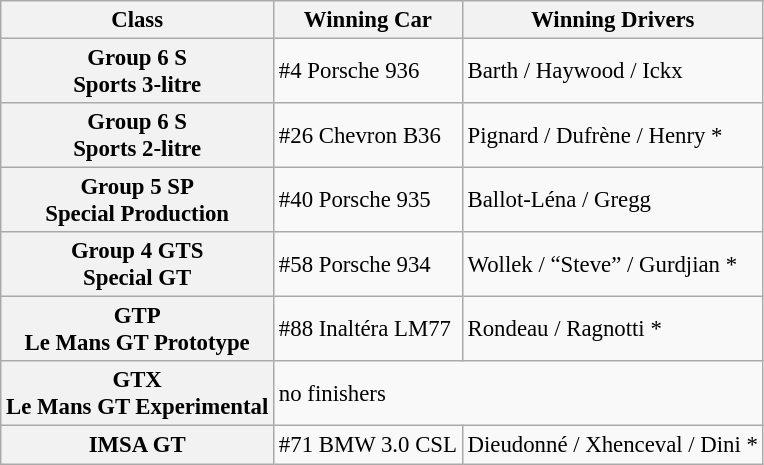<table class="wikitable" style="font-size: 95%">
<tr>
<th>Class</th>
<th>Winning Car</th>
<th>Winning Drivers</th>
</tr>
<tr>
<th>Group 6 S<br> Sports 3-litre</th>
<td>#4 Porsche 936</td>
<td>Barth / Haywood / Ickx</td>
</tr>
<tr>
<th>Group 6 S<br> Sports 2-litre</th>
<td>#26 Chevron B36</td>
<td>Pignard / Dufrène / Henry *</td>
</tr>
<tr>
<th>Group 5 SP<br> Special Production</th>
<td>#40 Porsche 935</td>
<td>Ballot-Léna / Gregg</td>
</tr>
<tr>
<th>Group 4 GTS<br> Special GT</th>
<td>#58 Porsche 934</td>
<td>Wollek / “Steve” / Gurdjian *</td>
</tr>
<tr>
<th>GTP<br> Le Mans GT Prototype</th>
<td>#88 Inaltéra LM77</td>
<td>Rondeau / Ragnotti *</td>
</tr>
<tr>
<th>GTX<br> Le Mans GT Experimental</th>
<td colspan=2>no finishers</td>
</tr>
<tr>
<th>IMSA GT</th>
<td>#71 BMW 3.0 CSL</td>
<td>Dieudonné / Xhenceval / Dini *</td>
</tr>
</table>
